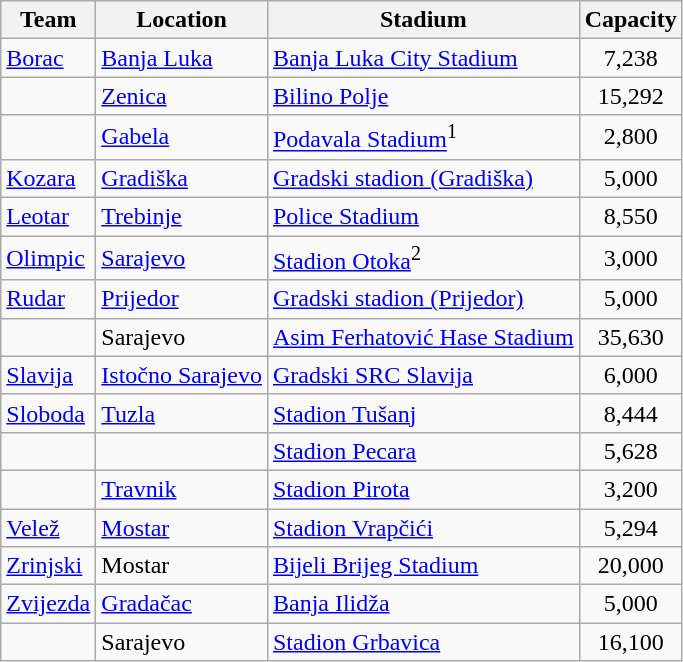<table class="wikitable sortable">
<tr>
<th>Team</th>
<th>Location</th>
<th>Stadium</th>
<th>Capacity</th>
</tr>
<tr>
<td><a href='#'>Borac</a></td>
<td><a href='#'>Banja Luka</a></td>
<td><a href='#'>Banja Luka City Stadium</a></td>
<td style="text-align:center;">7,238</td>
</tr>
<tr>
<td></td>
<td><a href='#'>Zenica</a></td>
<td><a href='#'>Bilino Polje</a></td>
<td style="text-align:center;">15,292</td>
</tr>
<tr>
<td></td>
<td><a href='#'>Gabela</a></td>
<td><a href='#'>Podavala Stadium</a><sup>1</sup></td>
<td style="text-align:center;">2,800</td>
</tr>
<tr>
<td><a href='#'>Kozara</a></td>
<td><a href='#'>Gradiška</a></td>
<td><a href='#'>Gradski stadion (Gradiška)</a></td>
<td style="text-align:center;">5,000</td>
</tr>
<tr>
<td><a href='#'>Leotar</a></td>
<td><a href='#'>Trebinje</a></td>
<td><a href='#'>Police Stadium</a></td>
<td style="text-align:center;">8,550</td>
</tr>
<tr>
<td><a href='#'>Olimpic</a></td>
<td><a href='#'>Sarajevo</a></td>
<td><a href='#'>Stadion Otoka</a><sup>2</sup></td>
<td style="text-align:center;">3,000</td>
</tr>
<tr>
<td><a href='#'>Rudar</a></td>
<td><a href='#'>Prijedor</a></td>
<td><a href='#'>Gradski stadion (Prijedor)</a></td>
<td style="text-align:center;">5,000</td>
</tr>
<tr>
<td></td>
<td>Sarajevo</td>
<td><a href='#'>Asim Ferhatović Hase Stadium</a></td>
<td style="text-align:center;">35,630</td>
</tr>
<tr>
<td><a href='#'>Slavija</a></td>
<td><a href='#'>Istočno Sarajevo</a></td>
<td><a href='#'>Gradski SRC Slavija</a></td>
<td style="text-align:center;">6,000</td>
</tr>
<tr>
<td><a href='#'>Sloboda</a></td>
<td><a href='#'>Tuzla</a></td>
<td><a href='#'>Stadion Tušanj</a></td>
<td style="text-align:center;">8,444</td>
</tr>
<tr>
<td></td>
<td></td>
<td><a href='#'>Stadion Pecara</a></td>
<td style="text-align:center;">5,628</td>
</tr>
<tr>
<td></td>
<td><a href='#'>Travnik</a></td>
<td><a href='#'>Stadion Pirota</a></td>
<td style="text-align:center;">3,200</td>
</tr>
<tr>
<td><a href='#'>Velež</a></td>
<td><a href='#'>Mostar</a></td>
<td><a href='#'>Stadion Vrapčići</a></td>
<td style="text-align:center;">5,294</td>
</tr>
<tr>
<td><a href='#'>Zrinjski</a></td>
<td>Mostar</td>
<td><a href='#'>Bijeli Brijeg Stadium</a></td>
<td style="text-align:center;">20,000</td>
</tr>
<tr>
<td><a href='#'>Zvijezda</a></td>
<td><a href='#'>Gradačac</a></td>
<td><a href='#'>Banja Ilidža</a></td>
<td style="text-align:center;">5,000</td>
</tr>
<tr>
<td></td>
<td>Sarajevo</td>
<td><a href='#'>Stadion Grbavica</a></td>
<td style="text-align:center;">16,100</td>
</tr>
</table>
